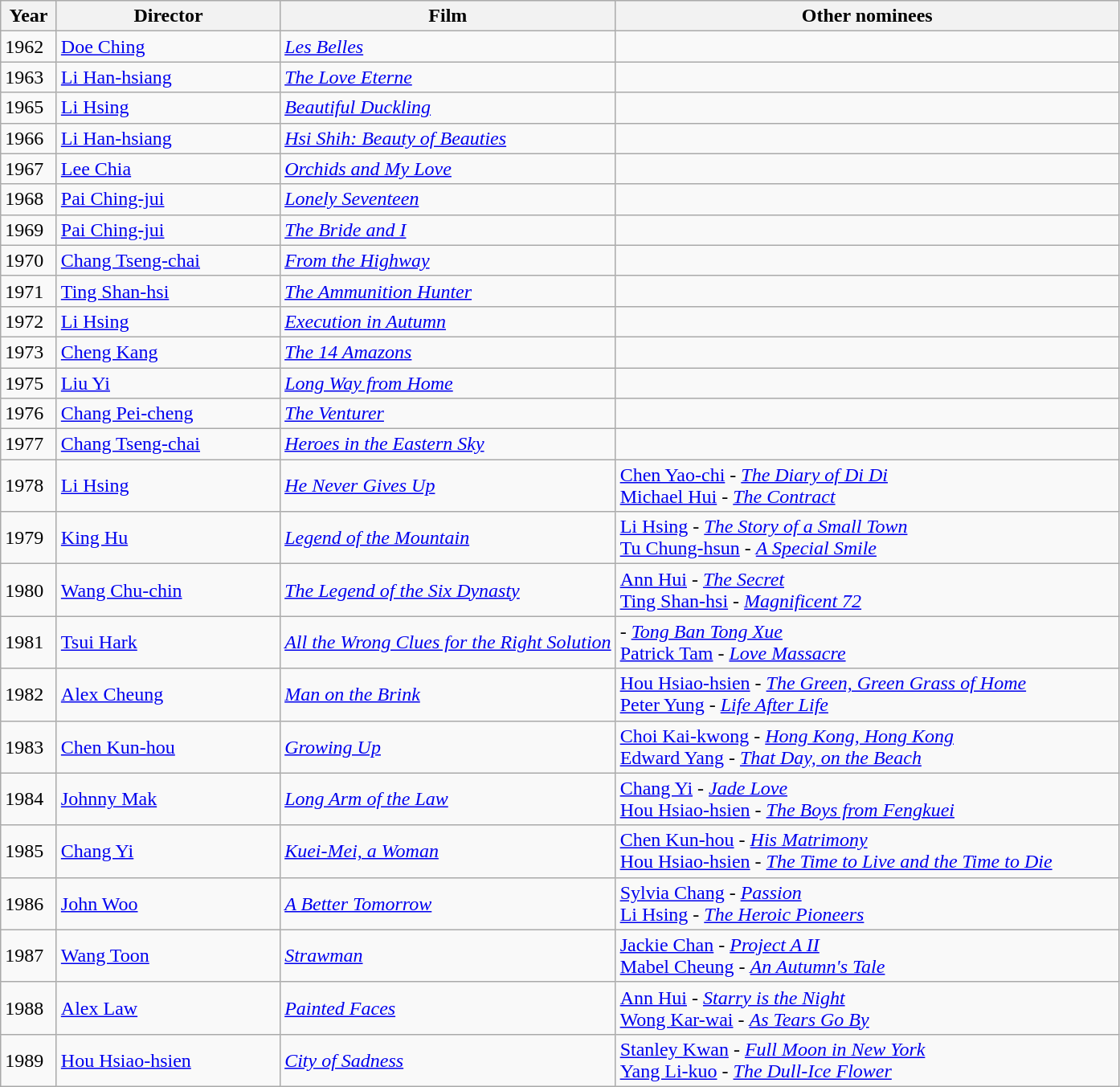<table class="wikitable">
<tr>
<th width="5%">Year</th>
<th width="20%">Director</th>
<th width="30%">Film</th>
<th width="45%">Other nominees</th>
</tr>
<tr>
<td>1962</td>
<td><a href='#'>Doe Ching</a></td>
<td><em><a href='#'>Les Belles</a></em></td>
<td></td>
</tr>
<tr>
<td>1963</td>
<td><a href='#'>Li Han-hsiang</a></td>
<td><em><a href='#'>The Love Eterne</a></em></td>
<td></td>
</tr>
<tr>
<td>1965</td>
<td><a href='#'>Li Hsing</a></td>
<td><em><a href='#'>Beautiful Duckling</a></em></td>
<td></td>
</tr>
<tr>
<td>1966</td>
<td><a href='#'>Li Han-hsiang</a></td>
<td><em><a href='#'>Hsi Shih: Beauty of Beauties</a></em></td>
<td></td>
</tr>
<tr>
<td>1967</td>
<td><a href='#'>Lee Chia</a></td>
<td><em><a href='#'>Orchids and My Love</a></em></td>
<td></td>
</tr>
<tr>
<td>1968</td>
<td><a href='#'>Pai Ching-jui</a></td>
<td><em><a href='#'>Lonely Seventeen</a></em></td>
<td></td>
</tr>
<tr>
<td>1969</td>
<td><a href='#'>Pai Ching-jui</a></td>
<td><em><a href='#'>The Bride and I</a></em></td>
<td></td>
</tr>
<tr>
<td>1970</td>
<td><a href='#'>Chang Tseng-chai</a></td>
<td><em><a href='#'>From the Highway</a></em></td>
<td></td>
</tr>
<tr>
<td>1971</td>
<td><a href='#'>Ting Shan-hsi</a></td>
<td><em><a href='#'>The Ammunition Hunter</a></em></td>
<td></td>
</tr>
<tr>
<td>1972</td>
<td><a href='#'>Li Hsing</a></td>
<td><em><a href='#'>Execution in Autumn</a></em></td>
<td></td>
</tr>
<tr>
<td>1973</td>
<td><a href='#'>Cheng Kang</a></td>
<td><em><a href='#'>The 14 Amazons</a></em></td>
<td></td>
</tr>
<tr>
<td>1975</td>
<td><a href='#'>Liu Yi</a></td>
<td><em><a href='#'>Long Way from Home</a></em></td>
<td></td>
</tr>
<tr>
<td>1976</td>
<td><a href='#'>Chang Pei-cheng</a></td>
<td><em><a href='#'>The Venturer</a></em></td>
<td></td>
</tr>
<tr>
<td>1977</td>
<td><a href='#'>Chang Tseng-chai</a></td>
<td><em><a href='#'>Heroes in the Eastern Sky</a></em></td>
<td></td>
</tr>
<tr>
<td>1978</td>
<td><a href='#'>Li Hsing</a></td>
<td><em><a href='#'>He Never Gives Up</a></em></td>
<td><a href='#'>Chen Yao-chi</a> - <em><a href='#'>The Diary of Di Di</a></em><br><a href='#'>Michael Hui</a> - <em><a href='#'>The Contract</a></em></td>
</tr>
<tr>
<td>1979</td>
<td><a href='#'>King Hu</a></td>
<td><em><a href='#'>Legend of the Mountain</a></em></td>
<td><a href='#'>Li Hsing</a> - <em><a href='#'>The Story of a Small Town</a></em><br><a href='#'>Tu Chung-hsun</a> - <em><a href='#'>A Special Smile</a></em></td>
</tr>
<tr>
<td>1980</td>
<td><a href='#'>Wang Chu-chin</a></td>
<td><em><a href='#'>The Legend of the Six Dynasty</a></em></td>
<td><a href='#'>Ann Hui</a> - <em><a href='#'>The Secret</a></em><br><a href='#'>Ting Shan-hsi</a> - <em><a href='#'>Magnificent 72</a></em></td>
</tr>
<tr>
<td>1981</td>
<td><a href='#'>Tsui Hark</a></td>
<td><em><a href='#'>All the Wrong Clues for the Right Solution</a></em></td>
<td> - <em><a href='#'>Tong Ban Tong Xue</a></em><br><a href='#'>Patrick Tam</a> - <em><a href='#'>Love Massacre</a></em></td>
</tr>
<tr>
<td>1982</td>
<td><a href='#'>Alex Cheung</a></td>
<td><em><a href='#'>Man on the Brink</a></em></td>
<td><a href='#'>Hou Hsiao-hsien</a> - <em><a href='#'>The Green, Green Grass of Home</a></em><br><a href='#'>Peter Yung</a> - <em><a href='#'>Life After Life</a></em></td>
</tr>
<tr>
<td>1983</td>
<td><a href='#'>Chen Kun-hou</a></td>
<td><em><a href='#'>Growing Up</a></em></td>
<td><a href='#'>Choi Kai-kwong</a> - <em><a href='#'>Hong Kong, Hong Kong</a></em><br><a href='#'>Edward Yang</a> - <em><a href='#'>That Day, on the Beach</a></em></td>
</tr>
<tr>
<td>1984</td>
<td><a href='#'>Johnny Mak</a></td>
<td><em><a href='#'>Long Arm of the Law</a></em></td>
<td><a href='#'>Chang Yi</a> - <em><a href='#'>Jade Love</a></em><br><a href='#'>Hou Hsiao-hsien</a> - <em><a href='#'>The Boys from Fengkuei</a></em></td>
</tr>
<tr>
<td>1985</td>
<td><a href='#'>Chang Yi</a></td>
<td><em><a href='#'>Kuei-Mei, a Woman</a></em></td>
<td><a href='#'>Chen Kun-hou</a> - <em><a href='#'>His Matrimony</a></em><br><a href='#'>Hou Hsiao-hsien</a> - <em><a href='#'>The Time to Live and the Time to Die</a></em></td>
</tr>
<tr>
<td>1986</td>
<td><a href='#'>John Woo</a></td>
<td><em><a href='#'>A Better Tomorrow</a></em></td>
<td><a href='#'>Sylvia Chang</a> - <em><a href='#'>Passion</a></em><br><a href='#'>Li Hsing</a> - <em><a href='#'>The Heroic Pioneers</a></em></td>
</tr>
<tr>
<td>1987</td>
<td><a href='#'>Wang Toon</a></td>
<td><em><a href='#'>Strawman</a></em></td>
<td><a href='#'>Jackie Chan</a> - <em><a href='#'>Project A II</a></em><br><a href='#'>Mabel Cheung</a> - <em><a href='#'>An Autumn's Tale</a></em></td>
</tr>
<tr>
<td>1988</td>
<td><a href='#'>Alex Law</a></td>
<td><em><a href='#'>Painted Faces</a></em></td>
<td><a href='#'>Ann Hui</a> - <em><a href='#'>Starry is the Night</a></em><br><a href='#'>Wong Kar-wai</a> - <em><a href='#'>As Tears Go By</a></em></td>
</tr>
<tr>
<td>1989</td>
<td><a href='#'>Hou Hsiao-hsien</a></td>
<td><em><a href='#'>City of Sadness</a></em></td>
<td><a href='#'>Stanley Kwan</a> - <em><a href='#'>Full Moon in New York</a></em><br><a href='#'>Yang Li-kuo</a> - <em><a href='#'>The Dull-Ice Flower</a></em></td>
</tr>
</table>
